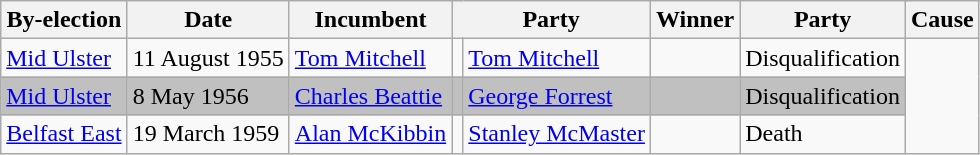<table class=wikitable>
<tr>
<th>By-election</th>
<th>Date</th>
<th>Incumbent</th>
<th colspan=2>Party</th>
<th>Winner</th>
<th colspan=2>Party</th>
<th>Cause</th>
</tr>
<tr>
<td><a href='#'>Mid Ulster</a></td>
<td>11 August 1955</td>
<td><a href='#'>Tom Mitchell</a></td>
<td></td>
<td><a href='#'>Tom Mitchell</a></td>
<td></td>
<td>Disqualification</td>
</tr>
<tr bgcolor="#c0c0c0">
<td><a href='#'>Mid Ulster</a></td>
<td>8 May 1956</td>
<td><a href='#'>Charles Beattie</a></td>
<td></td>
<td><a href='#'>George Forrest</a></td>
<td></td>
<td>Disqualification</td>
</tr>
<tr>
<td><a href='#'>Belfast East</a></td>
<td>19 March 1959</td>
<td><a href='#'>Alan McKibbin</a></td>
<td></td>
<td><a href='#'>Stanley McMaster</a></td>
<td></td>
<td>Death</td>
</tr>
</table>
